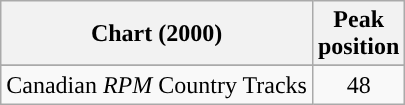<table class="wikitable sortable">
<tr>
<th align="left">Chart (2000)</th>
<th align="center">Peak<br>position</th>
</tr>
<tr>
</tr>
<tr>
<td align="left">Canadian <em>RPM</em> Country Tracks</td>
<td align="center">48</td>
</tr>
</table>
